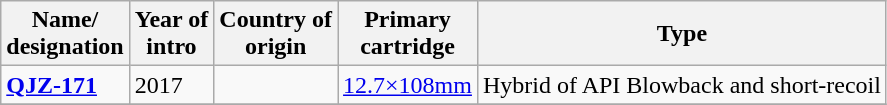<table class="wikitable sortable" float="bottom">
<tr>
<th>Name/<br>designation</th>
<th>Year of<br>intro</th>
<th>Country of<br>origin</th>
<th>Primary<br>cartridge</th>
<th>Type</th>
</tr>
<tr>
<td><strong><a href='#'>QJZ-171</a></strong></td>
<td>2017</td>
<td></td>
<td><a href='#'>12.7×108mm</a></td>
<td>Hybrid of API Blowback and short-recoil</td>
</tr>
<tr>
</tr>
</table>
